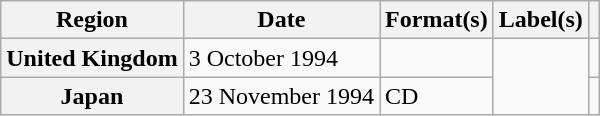<table class="wikitable plainrowheaders">
<tr>
<th scope="col">Region</th>
<th scope="col">Date</th>
<th scope="col">Format(s)</th>
<th scope="col">Label(s)</th>
<th scope="col"></th>
</tr>
<tr>
<th scope="row">United Kingdom</th>
<td>3 October 1994</td>
<td></td>
<td rowspan="2"></td>
<td></td>
</tr>
<tr>
<th scope="row">Japan</th>
<td>23 November 1994</td>
<td>CD</td>
<td></td>
</tr>
</table>
